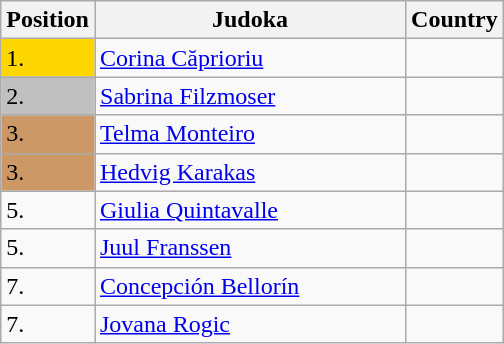<table class=wikitable>
<tr>
<th width=10>Position</th>
<th width=200>Judoka</th>
<th>Country</th>
</tr>
<tr>
<td bgcolor=gold>1.</td>
<td><a href='#'>Corina Căprioriu</a></td>
<td></td>
</tr>
<tr>
<td bgcolor="silver">2.</td>
<td><a href='#'>Sabrina Filzmoser</a></td>
<td></td>
</tr>
<tr>
<td bgcolor="CC9966">3.</td>
<td><a href='#'>Telma Monteiro</a></td>
<td></td>
</tr>
<tr>
<td bgcolor="CC9966">3.</td>
<td><a href='#'>Hedvig Karakas</a></td>
<td></td>
</tr>
<tr>
<td>5.</td>
<td><a href='#'>Giulia Quintavalle</a></td>
<td></td>
</tr>
<tr>
<td>5.</td>
<td><a href='#'>Juul Franssen</a></td>
<td></td>
</tr>
<tr>
<td>7.</td>
<td><a href='#'>Concepción Bellorín</a></td>
<td></td>
</tr>
<tr>
<td>7.</td>
<td><a href='#'>Jovana Rogic</a></td>
<td></td>
</tr>
</table>
